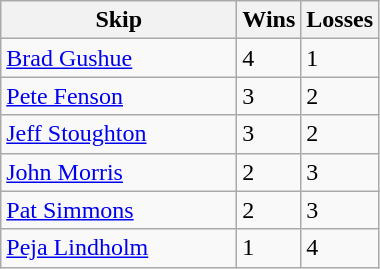<table class="wikitable">
<tr>
<th width="150">Skip</th>
<th>Wins</th>
<th>Losses</th>
</tr>
<tr>
<td> <a href='#'>Brad Gushue</a></td>
<td>4</td>
<td>1</td>
</tr>
<tr>
<td> <a href='#'>Pete Fenson</a></td>
<td>3</td>
<td>2</td>
</tr>
<tr>
<td> <a href='#'>Jeff Stoughton</a></td>
<td>3</td>
<td>2</td>
</tr>
<tr>
<td> <a href='#'>John Morris</a></td>
<td>2</td>
<td>3</td>
</tr>
<tr>
<td> <a href='#'>Pat Simmons</a></td>
<td>2</td>
<td>3</td>
</tr>
<tr>
<td> <a href='#'>Peja Lindholm</a></td>
<td>1</td>
<td>4</td>
</tr>
</table>
